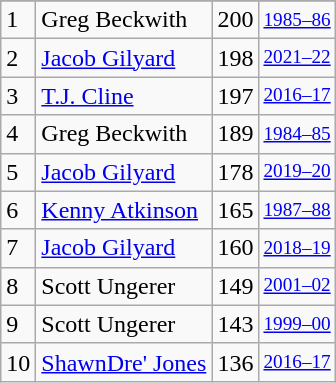<table class="wikitable">
<tr>
</tr>
<tr>
<td>1</td>
<td>Greg Beckwith</td>
<td>200</td>
<td style="font-size:80%;"><a href='#'>1985–86</a></td>
</tr>
<tr>
<td>2</td>
<td><a href='#'>Jacob Gilyard</a></td>
<td>198</td>
<td style="font-size:80%;"><a href='#'>2021–22</a></td>
</tr>
<tr>
<td>3</td>
<td><a href='#'>T.J. Cline</a></td>
<td>197</td>
<td style="font-size:80%;"><a href='#'>2016–17</a></td>
</tr>
<tr>
<td>4</td>
<td>Greg Beckwith</td>
<td>189</td>
<td style="font-size:80%;"><a href='#'>1984–85</a></td>
</tr>
<tr>
<td>5</td>
<td><a href='#'>Jacob Gilyard</a></td>
<td>178</td>
<td style="font-size:80%;"><a href='#'>2019–20</a></td>
</tr>
<tr>
<td>6</td>
<td><a href='#'>Kenny Atkinson</a></td>
<td>165</td>
<td style="font-size:80%;"><a href='#'>1987–88</a></td>
</tr>
<tr>
<td>7</td>
<td><a href='#'>Jacob Gilyard</a></td>
<td>160</td>
<td style="font-size:80%;"><a href='#'>2018–19</a></td>
</tr>
<tr>
<td>8</td>
<td>Scott Ungerer</td>
<td>149</td>
<td style="font-size:80%;"><a href='#'>2001–02</a></td>
</tr>
<tr>
<td>9</td>
<td>Scott Ungerer</td>
<td>143</td>
<td style="font-size:80%;"><a href='#'>1999–00</a></td>
</tr>
<tr>
<td>10</td>
<td><a href='#'>ShawnDre' Jones</a></td>
<td>136</td>
<td style="font-size:80%;"><a href='#'>2016–17</a></td>
</tr>
</table>
